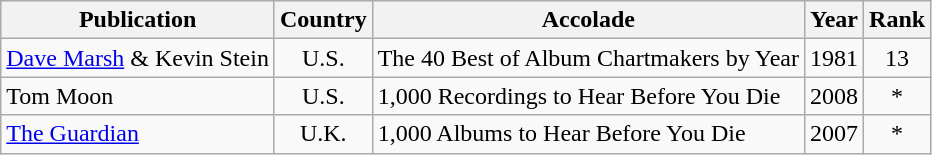<table class="wikitable">
<tr>
<th>Publication</th>
<th>Country</th>
<th>Accolade</th>
<th>Year</th>
<th>Rank</th>
</tr>
<tr>
<td><a href='#'>Dave Marsh</a> & Kevin Stein</td>
<td style="text-align:center;">U.S.</td>
<td>The 40 Best of Album Chartmakers by Year</td>
<td>1981</td>
<td style="text-align:center;">13</td>
</tr>
<tr>
<td>Tom Moon</td>
<td style="text-align:center;">U.S.</td>
<td>1,000 Recordings to Hear Before You Die</td>
<td>2008</td>
<td style="text-align:center;">*</td>
</tr>
<tr>
<td><a href='#'>The Guardian</a></td>
<td style="text-align:center;">U.K.</td>
<td>1,000 Albums to Hear Before You Die</td>
<td>2007</td>
<td style="text-align:center;">*</td>
</tr>
</table>
